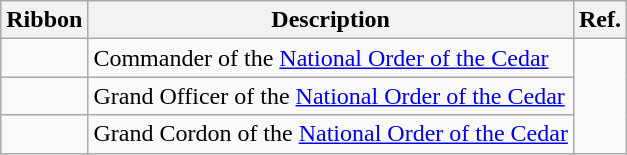<table class="wikitable">
<tr>
<th>Ribbon</th>
<th>Description</th>
<th>Ref.</th>
</tr>
<tr>
<td></td>
<td>Commander of the <a href='#'>National Order of the Cedar</a></td>
<td rowspan="3"></td>
</tr>
<tr>
<td></td>
<td>Grand Officer of the <a href='#'>National Order of the Cedar</a></td>
</tr>
<tr>
<td></td>
<td>Grand Cordon of the <a href='#'>National Order of the Cedar</a></td>
</tr>
</table>
